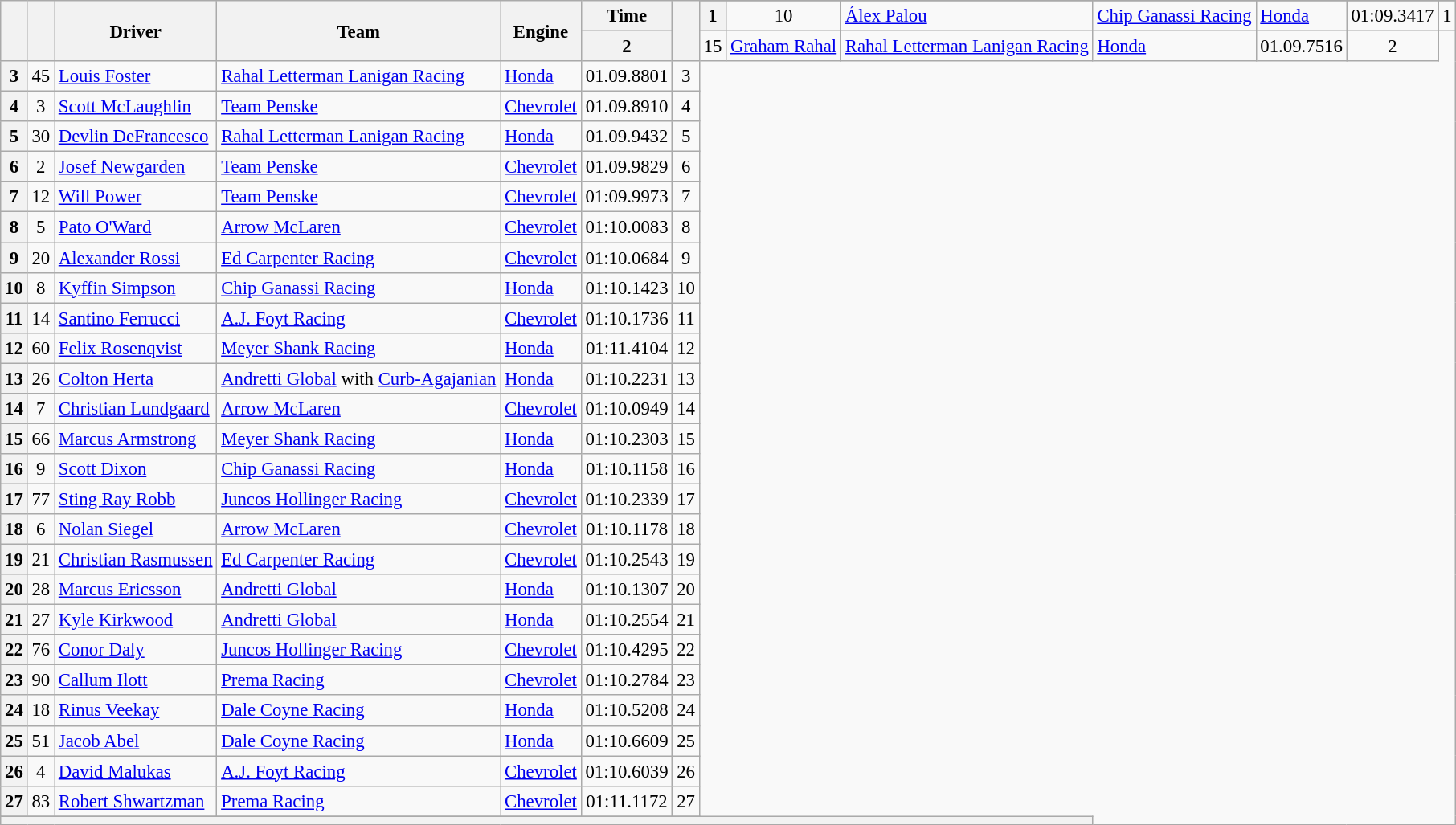<table class="wikitable sortable" style="font-size: 95%;">
<tr>
<th rowspan="3"></th>
<th rowspan="3"></th>
<th rowspan="3">Driver</th>
<th rowspan="3">Team</th>
<th rowspan="3">Engine</th>
<th rowspan="2">Time</th>
<th rowspan="3"></th>
</tr>
<tr>
<th>1</th>
<td align="center">10</td>
<td> <a href='#'>Álex Palou</a> </td>
<td><a href='#'>Chip Ganassi Racing</a></td>
<td><a href='#'>Honda</a></td>
<td align="center">01:09.3417</td>
<td align="center">1</td>
</tr>
<tr>
<th>2</th>
<td align="center">15</td>
<td> <a href='#'>Graham Rahal</a></td>
<td><a href='#'>Rahal Letterman Lanigan Racing</a></td>
<td><a href='#'>Honda</a></td>
<td align="center">01.09.7516</td>
<td align="center">2</td>
</tr>
<tr>
<th>3</th>
<td align="center">45</td>
<td> <a href='#'>Louis Foster</a> </td>
<td><a href='#'>Rahal Letterman Lanigan Racing</a></td>
<td><a href='#'>Honda</a></td>
<td align="center">01.09.8801</td>
<td align="center">3</td>
</tr>
<tr>
<th>4</th>
<td align="center">3</td>
<td> <a href='#'>Scott McLaughlin</a></td>
<td><a href='#'>Team Penske</a></td>
<td><a href='#'>Chevrolet</a></td>
<td align="center">01.09.8910</td>
<td align="center">4</td>
</tr>
<tr>
<th>5</th>
<td align="center">30</td>
<td> <a href='#'>Devlin DeFrancesco</a></td>
<td><a href='#'>Rahal Letterman Lanigan Racing</a></td>
<td><a href='#'>Honda</a></td>
<td align="center">01.09.9432</td>
<td align="center">5</td>
</tr>
<tr>
<th>6</th>
<td align="center">2</td>
<td> <a href='#'>Josef Newgarden</a> </td>
<td><a href='#'>Team Penske</a></td>
<td><a href='#'>Chevrolet</a></td>
<td align="center">01.09.9829</td>
<td align="center">6</td>
</tr>
<tr>
<th>7</th>
<td align="center">12</td>
<td> <a href='#'>Will Power</a> </td>
<td><a href='#'>Team Penske</a></td>
<td><a href='#'>Chevrolet</a></td>
<td align="center">01:09.9973</td>
<td align="center">7</td>
</tr>
<tr>
<th>8</th>
<td align="center">5</td>
<td> <a href='#'>Pato O'Ward</a></td>
<td><a href='#'>Arrow McLaren</a></td>
<td><a href='#'>Chevrolet</a></td>
<td align="center">01:10.0083</td>
<td align="center">8</td>
</tr>
<tr>
<th>9</th>
<td align="center">20</td>
<td> <a href='#'>Alexander Rossi</a> </td>
<td><a href='#'>Ed Carpenter Racing</a></td>
<td><a href='#'>Chevrolet</a></td>
<td align="center">01:10.0684</td>
<td align="center">9</td>
</tr>
<tr>
<th>10</th>
<td align="center">8</td>
<td> <a href='#'>Kyffin Simpson</a></td>
<td><a href='#'>Chip Ganassi Racing</a></td>
<td><a href='#'>Honda</a></td>
<td align="center">01:10.1423</td>
<td align="center">10</td>
</tr>
<tr>
<th>11</th>
<td align="center">14</td>
<td> <a href='#'>Santino Ferrucci</a></td>
<td><a href='#'>A.J. Foyt Racing</a></td>
<td><a href='#'>Chevrolet</a></td>
<td align="center">01:10.1736</td>
<td align="center">11</td>
</tr>
<tr>
<th>12</th>
<td align="center">60</td>
<td> <a href='#'>Felix Rosenqvist</a></td>
<td><a href='#'>Meyer Shank Racing</a></td>
<td><a href='#'>Honda</a></td>
<td align="center">01:11.4104</td>
<td align="center">12</td>
</tr>
<tr>
<th>13</th>
<td align="center">26</td>
<td> <a href='#'>Colton Herta</a> </td>
<td><a href='#'>Andretti Global</a> with <a href='#'>Curb-Agajanian</a></td>
<td><a href='#'>Honda</a></td>
<td align="center">01:10.2231</td>
<td align="center">13</td>
</tr>
<tr>
<th>14</th>
<td align="center">7</td>
<td> <a href='#'>Christian Lundgaard</a></td>
<td><a href='#'>Arrow McLaren</a></td>
<td><a href='#'>Chevrolet</a></td>
<td align="center">01:10.0949</td>
<td align="center">14</td>
</tr>
<tr>
<th>15</th>
<td align="center">66</td>
<td> <a href='#'>Marcus Armstrong</a></td>
<td><a href='#'>Meyer Shank Racing</a></td>
<td><a href='#'>Honda</a></td>
<td align="center">01:10.2303</td>
<td align="center">15</td>
</tr>
<tr>
<th>16</th>
<td align="center">9</td>
<td> <a href='#'>Scott Dixon</a> </td>
<td><a href='#'>Chip Ganassi Racing</a></td>
<td><a href='#'>Honda</a></td>
<td align="center">01:10.1158</td>
<td align="center">16</td>
</tr>
<tr>
<th>17</th>
<td align="center">77</td>
<td> <a href='#'>Sting Ray Robb</a></td>
<td><a href='#'>Juncos Hollinger Racing</a></td>
<td><a href='#'>Chevrolet</a></td>
<td align="center">01:10.2339</td>
<td align="center">17</td>
</tr>
<tr>
<th>18</th>
<td align="center">6</td>
<td> <a href='#'>Nolan Siegel</a> </td>
<td><a href='#'>Arrow McLaren</a></td>
<td><a href='#'>Chevrolet</a></td>
<td align="center">01:10.1178</td>
<td align="center">18</td>
</tr>
<tr>
<th>19</th>
<td align="center">21</td>
<td> <a href='#'>Christian Rasmussen</a></td>
<td><a href='#'>Ed Carpenter Racing</a></td>
<td><a href='#'>Chevrolet</a></td>
<td align="center">01:10.2543</td>
<td align="center">19</td>
</tr>
<tr>
<th>20</th>
<td align="center">28</td>
<td> <a href='#'>Marcus Ericsson</a></td>
<td><a href='#'>Andretti Global</a></td>
<td><a href='#'>Honda</a></td>
<td align="center">01:10.1307</td>
<td align="center">20</td>
</tr>
<tr>
<th>21</th>
<td align="center">27</td>
<td> <a href='#'>Kyle Kirkwood</a></td>
<td><a href='#'>Andretti Global</a></td>
<td><a href='#'>Honda</a></td>
<td align="center">01:10.2554</td>
<td align="center">21</td>
</tr>
<tr>
<th>22</th>
<td align="center">76</td>
<td> <a href='#'>Conor Daly</a></td>
<td><a href='#'>Juncos Hollinger Racing</a></td>
<td><a href='#'>Chevrolet</a></td>
<td align="center">01:10.4295</td>
<td align="center">22</td>
</tr>
<tr>
<th>23</th>
<td align="center">90</td>
<td> <a href='#'>Callum Ilott</a></td>
<td><a href='#'>Prema Racing</a></td>
<td><a href='#'>Chevrolet</a></td>
<td align="center">01:10.2784</td>
<td align="center">23</td>
</tr>
<tr>
<th>24</th>
<td align="center">18</td>
<td> <a href='#'>Rinus Veekay</a> </td>
<td><a href='#'>Dale Coyne Racing</a></td>
<td><a href='#'>Honda</a></td>
<td align="center">01:10.5208</td>
<td align="center">24</td>
</tr>
<tr>
<th>25</th>
<td align="center">51</td>
<td> <a href='#'>Jacob Abel</a> </td>
<td><a href='#'>Dale Coyne Racing</a></td>
<td><a href='#'>Honda</a></td>
<td align="center">01:10.6609</td>
<td align="center">25</td>
</tr>
<tr>
<th>26</th>
<td align="center">4</td>
<td> <a href='#'>David Malukas</a></td>
<td><a href='#'>A.J. Foyt Racing</a></td>
<td><a href='#'>Chevrolet</a></td>
<td align="center">01:10.6039</td>
<td align="center">26</td>
</tr>
<tr>
<th>27</th>
<td align="center">83</td>
<td> <a href='#'>Robert Shwartzman</a> </td>
<td><a href='#'>Prema Racing</a></td>
<td><a href='#'>Chevrolet</a></td>
<td align="center">01:11.1172</td>
<td align="center">27</td>
</tr>
<tr>
</tr>
<tr class="sortbottom">
<th colspan="10"></th>
</tr>
</table>
